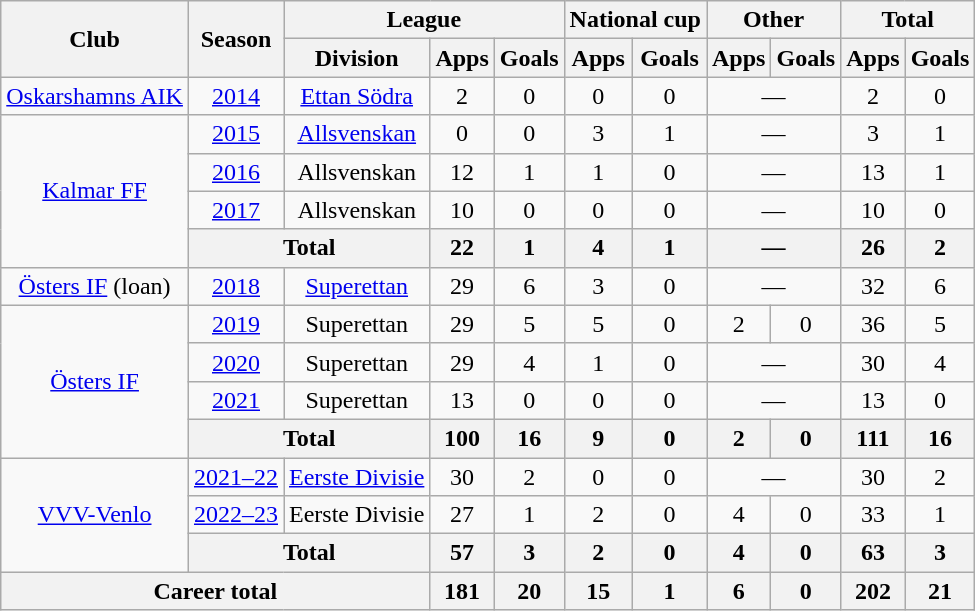<table class="wikitable" style="text-align:center">
<tr>
<th rowspan="2">Club</th>
<th rowspan="2">Season</th>
<th colspan="3">League</th>
<th colspan="2">National cup</th>
<th colspan="2">Other</th>
<th colspan="2">Total</th>
</tr>
<tr>
<th>Division</th>
<th>Apps</th>
<th>Goals</th>
<th>Apps</th>
<th>Goals</th>
<th>Apps</th>
<th>Goals</th>
<th>Apps</th>
<th>Goals</th>
</tr>
<tr>
<td><a href='#'>Oskarshamns AIK</a></td>
<td><a href='#'>2014</a></td>
<td><a href='#'>Ettan Södra</a></td>
<td>2</td>
<td>0</td>
<td>0</td>
<td>0</td>
<td colspan="2">—</td>
<td>2</td>
<td>0</td>
</tr>
<tr>
<td rowspan="4"><a href='#'>Kalmar FF</a></td>
<td><a href='#'>2015</a></td>
<td><a href='#'>Allsvenskan</a></td>
<td>0</td>
<td>0</td>
<td>3</td>
<td>1</td>
<td colspan="2">—</td>
<td>3</td>
<td>1</td>
</tr>
<tr>
<td><a href='#'>2016</a></td>
<td>Allsvenskan</td>
<td>12</td>
<td>1</td>
<td>1</td>
<td>0</td>
<td colspan="2">—</td>
<td>13</td>
<td>1</td>
</tr>
<tr>
<td><a href='#'>2017</a></td>
<td>Allsvenskan</td>
<td>10</td>
<td>0</td>
<td>0</td>
<td>0</td>
<td colspan="2">—</td>
<td>10</td>
<td>0</td>
</tr>
<tr>
<th colspan="2">Total</th>
<th>22</th>
<th>1</th>
<th>4</th>
<th>1</th>
<th colspan="2">—</th>
<th>26</th>
<th>2</th>
</tr>
<tr>
<td><a href='#'>Östers IF</a> (loan)</td>
<td><a href='#'>2018</a></td>
<td><a href='#'>Superettan</a></td>
<td>29</td>
<td>6</td>
<td>3</td>
<td>0</td>
<td colspan="2">—</td>
<td>32</td>
<td>6</td>
</tr>
<tr>
<td rowspan="4"><a href='#'>Östers IF</a></td>
<td><a href='#'>2019</a></td>
<td>Superettan</td>
<td>29</td>
<td>5</td>
<td>5</td>
<td>0</td>
<td>2</td>
<td>0</td>
<td>36</td>
<td>5</td>
</tr>
<tr>
<td><a href='#'>2020</a></td>
<td>Superettan</td>
<td>29</td>
<td>4</td>
<td>1</td>
<td>0</td>
<td colspan="2">—</td>
<td>30</td>
<td>4</td>
</tr>
<tr>
<td><a href='#'>2021</a></td>
<td>Superettan</td>
<td>13</td>
<td>0</td>
<td>0</td>
<td>0</td>
<td colspan="2">—</td>
<td>13</td>
<td>0</td>
</tr>
<tr>
<th colspan="2">Total</th>
<th>100</th>
<th>16</th>
<th>9</th>
<th>0</th>
<th>2</th>
<th>0</th>
<th>111</th>
<th>16</th>
</tr>
<tr>
<td rowspan="3"><a href='#'>VVV-Venlo</a></td>
<td><a href='#'>2021–22</a></td>
<td><a href='#'>Eerste Divisie</a></td>
<td>30</td>
<td>2</td>
<td>0</td>
<td>0</td>
<td colspan="2">—</td>
<td>30</td>
<td>2</td>
</tr>
<tr>
<td><a href='#'>2022–23</a></td>
<td>Eerste Divisie</td>
<td>27</td>
<td>1</td>
<td>2</td>
<td>0</td>
<td>4</td>
<td>0</td>
<td>33</td>
<td>1</td>
</tr>
<tr>
<th colspan="2">Total</th>
<th>57</th>
<th>3</th>
<th>2</th>
<th>0</th>
<th>4</th>
<th>0</th>
<th>63</th>
<th>3</th>
</tr>
<tr>
<th colspan="3">Career total</th>
<th>181</th>
<th>20</th>
<th>15</th>
<th>1</th>
<th>6</th>
<th>0</th>
<th>202</th>
<th>21</th>
</tr>
</table>
